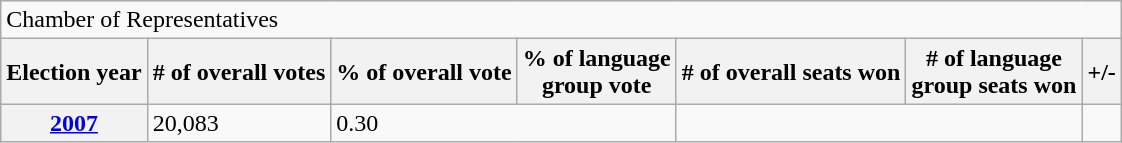<table class=wikitable>
<tr>
<td colspan=7>Chamber of Representatives</td>
</tr>
<tr>
<th>Election year</th>
<th># of overall votes</th>
<th>% of overall vote</th>
<th>% of language<br>group vote</th>
<th># of overall seats won</th>
<th># of language<br>group seats won</th>
<th>+/-</th>
</tr>
<tr>
<th><a href='#'>2007</a></th>
<td>20,083</td>
<td colspan=2>0.30</td>
<td colspan=2></td>
<td></td>
</tr>
</table>
